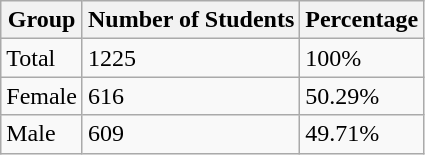<table class="wikitable">
<tr>
<th>Group</th>
<th>Number of Students</th>
<th>Percentage</th>
</tr>
<tr>
<td>Total</td>
<td>1225</td>
<td>100%</td>
</tr>
<tr>
<td>Female</td>
<td>616</td>
<td>50.29%</td>
</tr>
<tr>
<td>Male</td>
<td>609</td>
<td>49.71%</td>
</tr>
</table>
